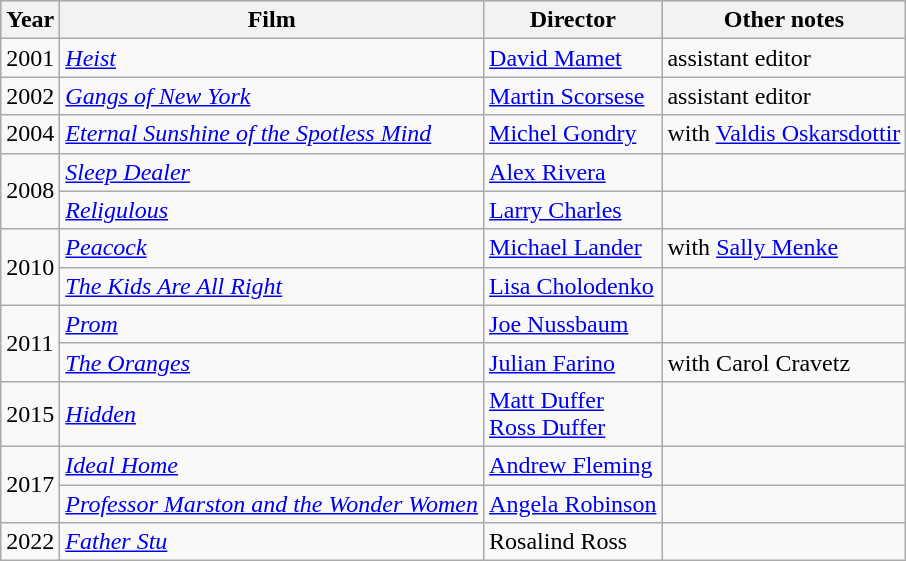<table class="wikitable">
<tr style="background:#b0c4de; text-align:center;">
<th>Year</th>
<th>Film</th>
<th>Director</th>
<th>Other notes</th>
</tr>
<tr>
<td>2001</td>
<td><em><a href='#'>Heist</a></em></td>
<td><a href='#'>David Mamet</a></td>
<td>assistant editor</td>
</tr>
<tr>
<td>2002</td>
<td><em><a href='#'>Gangs of New York</a></em></td>
<td><a href='#'>Martin Scorsese</a></td>
<td>assistant editor</td>
</tr>
<tr>
<td>2004</td>
<td><em><a href='#'>Eternal Sunshine of the Spotless Mind</a></em></td>
<td><a href='#'>Michel Gondry</a></td>
<td>with <a href='#'>Valdis Oskarsdottir</a></td>
</tr>
<tr>
<td rowspan="2">2008</td>
<td><em><a href='#'>Sleep Dealer</a></em></td>
<td><a href='#'>Alex Rivera</a></td>
<td></td>
</tr>
<tr>
<td><em><a href='#'>Religulous</a></em></td>
<td><a href='#'>Larry Charles</a></td>
<td></td>
</tr>
<tr>
<td rowspan="2">2010</td>
<td><em><a href='#'>Peacock</a></em></td>
<td><a href='#'>Michael Lander</a></td>
<td>with <a href='#'>Sally Menke</a></td>
</tr>
<tr>
<td><em><a href='#'>The Kids Are All Right</a></em></td>
<td><a href='#'>Lisa Cholodenko</a></td>
<td></td>
</tr>
<tr>
<td rowspan="2">2011</td>
<td><em><a href='#'>Prom</a></em></td>
<td><a href='#'>Joe Nussbaum</a></td>
<td></td>
</tr>
<tr>
<td><em><a href='#'>The Oranges</a></em></td>
<td><a href='#'>Julian Farino</a></td>
<td>with Carol Cravetz</td>
</tr>
<tr>
<td>2015</td>
<td><em><a href='#'>Hidden</a></em></td>
<td><a href='#'>Matt Duffer<br>Ross Duffer</a></td>
<td></td>
</tr>
<tr>
<td rowspan="2">2017</td>
<td><em><a href='#'>Ideal Home</a></em></td>
<td><a href='#'>Andrew Fleming</a></td>
<td></td>
</tr>
<tr>
<td><em><a href='#'>Professor Marston and the Wonder Women</a></em></td>
<td><a href='#'>Angela Robinson</a></td>
<td></td>
</tr>
<tr>
<td>2022</td>
<td><em><a href='#'>Father Stu</a></em></td>
<td>Rosalind Ross</td>
</tr>
</table>
